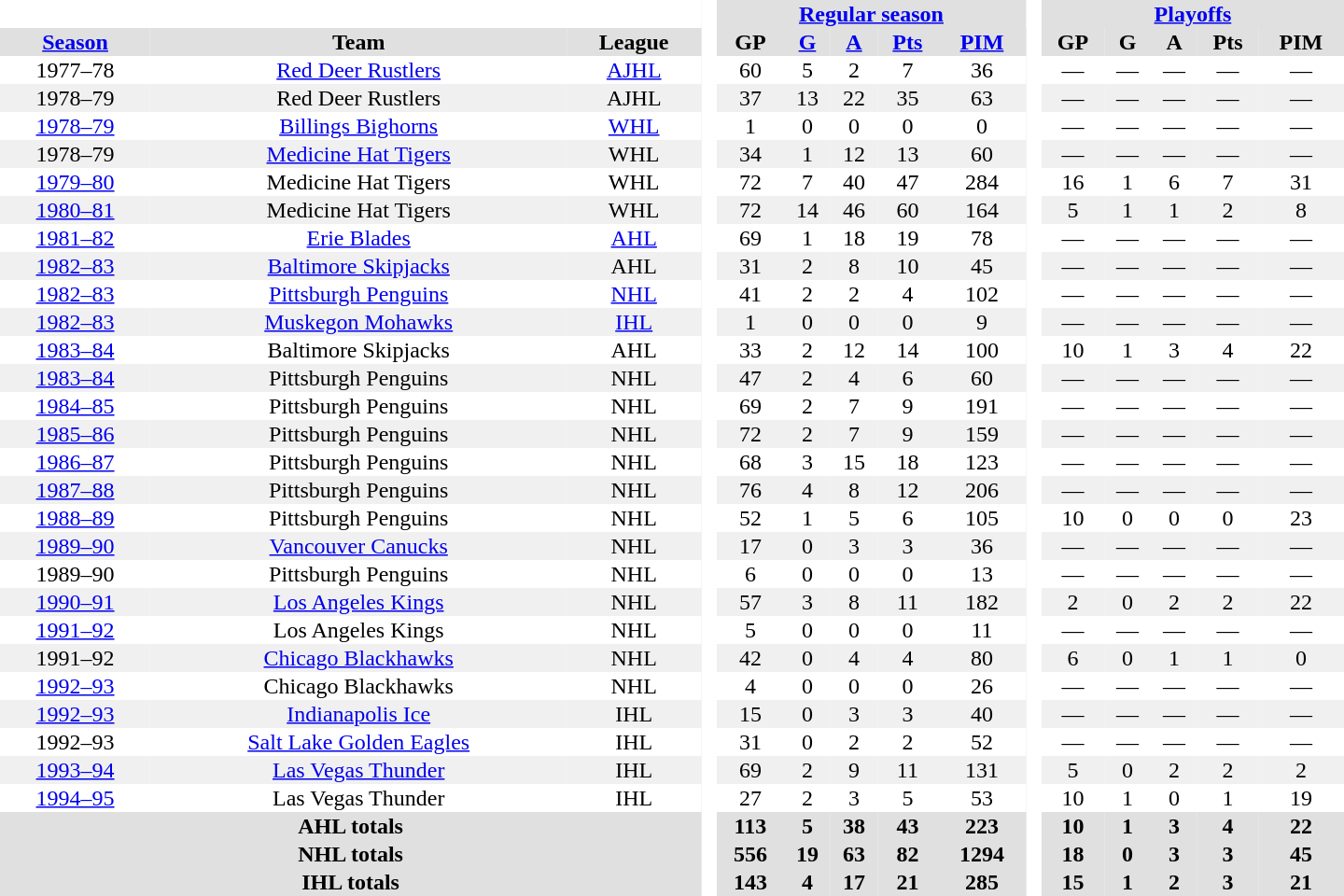<table border="0" cellpadding="1" cellspacing="0" style="text-align:center; width:60em">
<tr bgcolor="#e0e0e0">
<th colspan="3" bgcolor="#ffffff"> </th>
<th rowspan="101" bgcolor="#ffffff"> </th>
<th colspan="5"><a href='#'>Regular season</a></th>
<th rowspan="101" bgcolor="#ffffff"> </th>
<th colspan="5"><a href='#'>Playoffs</a></th>
</tr>
<tr bgcolor="#e0e0e0">
<th><a href='#'>Season</a></th>
<th>Team</th>
<th>League</th>
<th>GP</th>
<th><a href='#'>G</a></th>
<th><a href='#'>A</a></th>
<th><a href='#'>Pts</a></th>
<th><a href='#'>PIM</a></th>
<th>GP</th>
<th>G</th>
<th>A</th>
<th>Pts</th>
<th>PIM</th>
</tr>
<tr>
<td>1977–78</td>
<td><a href='#'>Red Deer Rustlers</a></td>
<td><a href='#'>AJHL</a></td>
<td>60</td>
<td>5</td>
<td>2</td>
<td>7</td>
<td>36</td>
<td>—</td>
<td>—</td>
<td>—</td>
<td>—</td>
<td>—</td>
</tr>
<tr bgcolor="#f0f0f0">
<td>1978–79</td>
<td>Red Deer Rustlers</td>
<td>AJHL</td>
<td>37</td>
<td>13</td>
<td>22</td>
<td>35</td>
<td>63</td>
<td>—</td>
<td>—</td>
<td>—</td>
<td>—</td>
<td>—</td>
</tr>
<tr>
<td><a href='#'>1978–79</a></td>
<td><a href='#'>Billings Bighorns</a></td>
<td><a href='#'>WHL</a></td>
<td>1</td>
<td>0</td>
<td>0</td>
<td>0</td>
<td>0</td>
<td>—</td>
<td>—</td>
<td>—</td>
<td>—</td>
<td>—</td>
</tr>
<tr bgcolor="#f0f0f0">
<td>1978–79</td>
<td><a href='#'>Medicine Hat Tigers</a></td>
<td>WHL</td>
<td>34</td>
<td>1</td>
<td>12</td>
<td>13</td>
<td>60</td>
<td>—</td>
<td>—</td>
<td>—</td>
<td>—</td>
<td>—</td>
</tr>
<tr>
<td><a href='#'>1979–80</a></td>
<td>Medicine Hat Tigers</td>
<td>WHL</td>
<td>72</td>
<td>7</td>
<td>40</td>
<td>47</td>
<td>284</td>
<td>16</td>
<td>1</td>
<td>6</td>
<td>7</td>
<td>31</td>
</tr>
<tr bgcolor="#f0f0f0">
<td><a href='#'>1980–81</a></td>
<td>Medicine Hat Tigers</td>
<td>WHL</td>
<td>72</td>
<td>14</td>
<td>46</td>
<td>60</td>
<td>164</td>
<td>5</td>
<td>1</td>
<td>1</td>
<td>2</td>
<td>8</td>
</tr>
<tr>
<td><a href='#'>1981–82</a></td>
<td><a href='#'>Erie Blades</a></td>
<td><a href='#'>AHL</a></td>
<td>69</td>
<td>1</td>
<td>18</td>
<td>19</td>
<td>78</td>
<td>—</td>
<td>—</td>
<td>—</td>
<td>—</td>
<td>—</td>
</tr>
<tr bgcolor="#f0f0f0">
<td><a href='#'>1982–83</a></td>
<td><a href='#'>Baltimore Skipjacks</a></td>
<td>AHL</td>
<td>31</td>
<td>2</td>
<td>8</td>
<td>10</td>
<td>45</td>
<td>—</td>
<td>—</td>
<td>—</td>
<td>—</td>
<td>—</td>
</tr>
<tr>
<td><a href='#'>1982–83</a></td>
<td><a href='#'>Pittsburgh Penguins</a></td>
<td><a href='#'>NHL</a></td>
<td>41</td>
<td>2</td>
<td>2</td>
<td>4</td>
<td>102</td>
<td>—</td>
<td>—</td>
<td>—</td>
<td>—</td>
<td>—</td>
</tr>
<tr bgcolor="#f0f0f0">
<td><a href='#'>1982–83</a></td>
<td><a href='#'>Muskegon Mohawks</a></td>
<td><a href='#'>IHL</a></td>
<td>1</td>
<td>0</td>
<td>0</td>
<td>0</td>
<td>9</td>
<td>—</td>
<td>—</td>
<td>—</td>
<td>—</td>
<td>—</td>
</tr>
<tr>
<td><a href='#'>1983–84</a></td>
<td>Baltimore Skipjacks</td>
<td>AHL</td>
<td>33</td>
<td>2</td>
<td>12</td>
<td>14</td>
<td>100</td>
<td>10</td>
<td>1</td>
<td>3</td>
<td>4</td>
<td>22</td>
</tr>
<tr bgcolor="#f0f0f0">
<td><a href='#'>1983–84</a></td>
<td>Pittsburgh Penguins</td>
<td>NHL</td>
<td>47</td>
<td>2</td>
<td>4</td>
<td>6</td>
<td>60</td>
<td>—</td>
<td>—</td>
<td>—</td>
<td>—</td>
<td>—</td>
</tr>
<tr>
<td><a href='#'>1984–85</a></td>
<td>Pittsburgh Penguins</td>
<td>NHL</td>
<td>69</td>
<td>2</td>
<td>7</td>
<td>9</td>
<td>191</td>
<td>—</td>
<td>—</td>
<td>—</td>
<td>—</td>
<td>—</td>
</tr>
<tr bgcolor="#f0f0f0">
<td><a href='#'>1985–86</a></td>
<td>Pittsburgh Penguins</td>
<td>NHL</td>
<td>72</td>
<td>2</td>
<td>7</td>
<td>9</td>
<td>159</td>
<td>—</td>
<td>—</td>
<td>—</td>
<td>—</td>
<td>—</td>
</tr>
<tr>
<td><a href='#'>1986–87</a></td>
<td>Pittsburgh Penguins</td>
<td>NHL</td>
<td>68</td>
<td>3</td>
<td>15</td>
<td>18</td>
<td>123</td>
<td>—</td>
<td>—</td>
<td>—</td>
<td>—</td>
<td>—</td>
</tr>
<tr bgcolor="#f0f0f0">
<td><a href='#'>1987–88</a></td>
<td>Pittsburgh Penguins</td>
<td>NHL</td>
<td>76</td>
<td>4</td>
<td>8</td>
<td>12</td>
<td>206</td>
<td>—</td>
<td>—</td>
<td>—</td>
<td>—</td>
<td>—</td>
</tr>
<tr>
<td><a href='#'>1988–89</a></td>
<td>Pittsburgh Penguins</td>
<td>NHL</td>
<td>52</td>
<td>1</td>
<td>5</td>
<td>6</td>
<td>105</td>
<td>10</td>
<td>0</td>
<td>0</td>
<td>0</td>
<td>23</td>
</tr>
<tr bgcolor="#f0f0f0">
<td><a href='#'>1989–90</a></td>
<td><a href='#'>Vancouver Canucks</a></td>
<td>NHL</td>
<td>17</td>
<td>0</td>
<td>3</td>
<td>3</td>
<td>36</td>
<td>—</td>
<td>—</td>
<td>—</td>
<td>—</td>
<td>—</td>
</tr>
<tr>
<td>1989–90</td>
<td>Pittsburgh Penguins</td>
<td>NHL</td>
<td>6</td>
<td>0</td>
<td>0</td>
<td>0</td>
<td>13</td>
<td>—</td>
<td>—</td>
<td>—</td>
<td>—</td>
<td>—</td>
</tr>
<tr bgcolor="#f0f0f0">
<td><a href='#'>1990–91</a></td>
<td><a href='#'>Los Angeles Kings</a></td>
<td>NHL</td>
<td>57</td>
<td>3</td>
<td>8</td>
<td>11</td>
<td>182</td>
<td>2</td>
<td>0</td>
<td>2</td>
<td>2</td>
<td>22</td>
</tr>
<tr>
<td><a href='#'>1991–92</a></td>
<td>Los Angeles Kings</td>
<td>NHL</td>
<td>5</td>
<td>0</td>
<td>0</td>
<td>0</td>
<td>11</td>
<td>—</td>
<td>—</td>
<td>—</td>
<td>—</td>
<td>—</td>
</tr>
<tr bgcolor="#f0f0f0">
<td>1991–92</td>
<td><a href='#'>Chicago Blackhawks</a></td>
<td>NHL</td>
<td>42</td>
<td>0</td>
<td>4</td>
<td>4</td>
<td>80</td>
<td>6</td>
<td>0</td>
<td>1</td>
<td>1</td>
<td>0</td>
</tr>
<tr>
<td><a href='#'>1992–93</a></td>
<td>Chicago Blackhawks</td>
<td>NHL</td>
<td>4</td>
<td>0</td>
<td>0</td>
<td>0</td>
<td>26</td>
<td>—</td>
<td>—</td>
<td>—</td>
<td>—</td>
<td>—</td>
</tr>
<tr bgcolor="#f0f0f0">
<td><a href='#'>1992–93</a></td>
<td><a href='#'>Indianapolis Ice</a></td>
<td>IHL</td>
<td>15</td>
<td>0</td>
<td>3</td>
<td>3</td>
<td>40</td>
<td>—</td>
<td>—</td>
<td>—</td>
<td>—</td>
<td>—</td>
</tr>
<tr>
<td>1992–93</td>
<td><a href='#'>Salt Lake Golden Eagles</a></td>
<td>IHL</td>
<td>31</td>
<td>0</td>
<td>2</td>
<td>2</td>
<td>52</td>
<td>—</td>
<td>—</td>
<td>—</td>
<td>—</td>
<td>—</td>
</tr>
<tr bgcolor="#f0f0f0">
<td><a href='#'>1993–94</a></td>
<td><a href='#'>Las Vegas Thunder</a></td>
<td>IHL</td>
<td>69</td>
<td>2</td>
<td>9</td>
<td>11</td>
<td>131</td>
<td>5</td>
<td>0</td>
<td>2</td>
<td>2</td>
<td>2</td>
</tr>
<tr>
<td><a href='#'>1994–95</a></td>
<td>Las Vegas Thunder</td>
<td>IHL</td>
<td>27</td>
<td>2</td>
<td>3</td>
<td>5</td>
<td>53</td>
<td>10</td>
<td>1</td>
<td>0</td>
<td>1</td>
<td>19</td>
</tr>
<tr bgcolor="#e0e0e0">
<th colspan="3">AHL totals</th>
<th>113</th>
<th>5</th>
<th>38</th>
<th>43</th>
<th>223</th>
<th>10</th>
<th>1</th>
<th>3</th>
<th>4</th>
<th>22</th>
</tr>
<tr bgcolor="#e0e0e0">
<th colspan="3">NHL totals</th>
<th>556</th>
<th>19</th>
<th>63</th>
<th>82</th>
<th>1294</th>
<th>18</th>
<th>0</th>
<th>3</th>
<th>3</th>
<th>45</th>
</tr>
<tr bgcolor="#e0e0e0">
<th colspan="3">IHL totals</th>
<th>143</th>
<th>4</th>
<th>17</th>
<th>21</th>
<th>285</th>
<th>15</th>
<th>1</th>
<th>2</th>
<th>3</th>
<th>21</th>
</tr>
</table>
